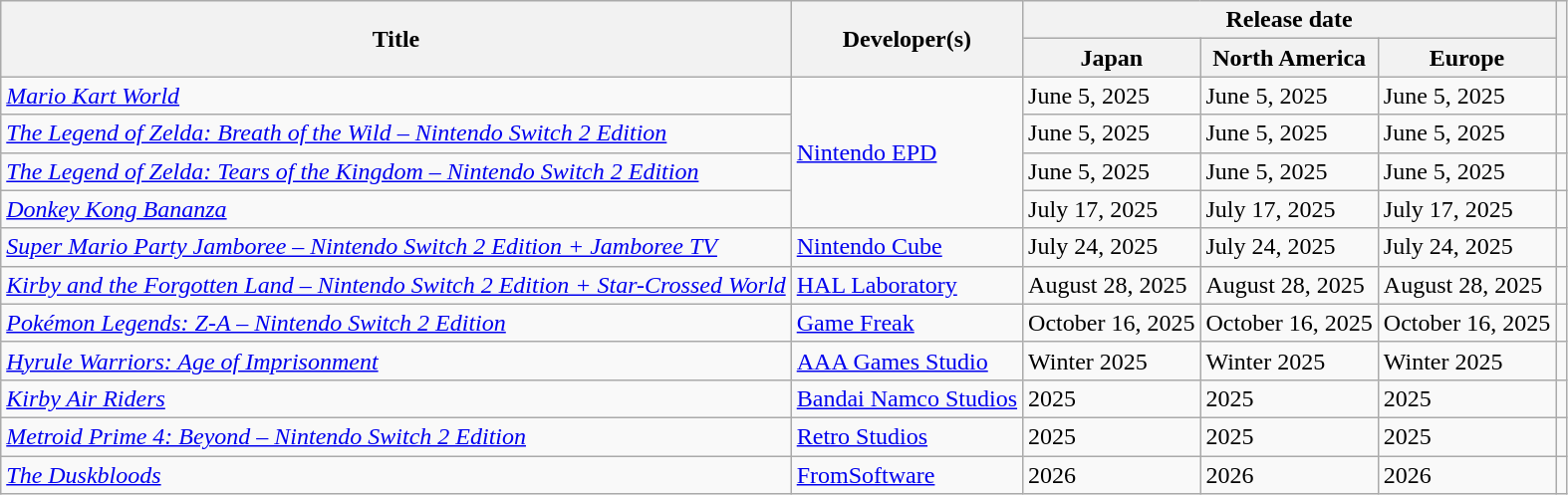<table class="wikitable plainrowheaders sortable">
<tr>
<th rowspan="2">Title</th>
<th rowspan="2">Developer(s)</th>
<th colspan="3">Release date</th>
<th rowspan="2" class="unsortable"></th>
</tr>
<tr>
<th data-sort-type="date">Japan</th>
<th data-sort-type="date">North America</th>
<th data-sort-type="date">Europe</th>
</tr>
<tr>
<td><em><a href='#'>Mario Kart World</a></em></td>
<td rowspan="4"><a href='#'>Nintendo EPD</a></td>
<td>June 5, 2025</td>
<td>June 5, 2025</td>
<td>June 5, 2025</td>
<td></td>
</tr>
<tr>
<td><em><a href='#'>The Legend of Zelda: Breath of the Wild – Nintendo Switch 2 Edition</a></em></td>
<td>June 5, 2025</td>
<td>June 5, 2025</td>
<td>June 5, 2025</td>
<td></td>
</tr>
<tr>
<td><em><a href='#'>The Legend of Zelda: Tears of the Kingdom – Nintendo Switch 2 Edition</a></em></td>
<td>June 5, 2025</td>
<td>June 5, 2025</td>
<td>June 5, 2025</td>
<td></td>
</tr>
<tr>
<td><em><a href='#'>Donkey Kong Bananza</a></em></td>
<td>July 17, 2025</td>
<td>July 17, 2025</td>
<td>July 17, 2025</td>
<td></td>
</tr>
<tr>
<td><em><a href='#'>Super Mario Party Jamboree – Nintendo Switch 2 Edition + Jamboree TV</a></em></td>
<td rowspan="1"><a href='#'>Nintendo Cube</a></td>
<td>July 24, 2025</td>
<td>July 24, 2025</td>
<td>July 24, 2025</td>
<td></td>
</tr>
<tr>
<td><em><a href='#'>Kirby and the Forgotten Land – Nintendo Switch 2 Edition + Star-Crossed World</a></em></td>
<td rowspan="1"><a href='#'>HAL Laboratory</a></td>
<td>August 28, 2025</td>
<td>August 28, 2025</td>
<td>August 28, 2025</td>
<td></td>
</tr>
<tr>
<td><em><a href='#'>Pokémon Legends: Z-A – Nintendo Switch 2 Edition</a></em></td>
<td rowspan="1"><a href='#'>Game Freak</a></td>
<td>October 16, 2025</td>
<td>October 16, 2025</td>
<td>October 16, 2025</td>
<td></td>
</tr>
<tr>
<td><em><a href='#'>Hyrule Warriors: Age of Imprisonment</a></em></td>
<td rowspan="1"><a href='#'>AAA Games Studio</a></td>
<td>Winter 2025</td>
<td>Winter 2025</td>
<td>Winter 2025</td>
<td></td>
</tr>
<tr>
<td><em><a href='#'>Kirby Air Riders</a></em></td>
<td rowspan="1"><a href='#'>Bandai Namco Studios</a></td>
<td>2025</td>
<td>2025</td>
<td>2025</td>
<td></td>
</tr>
<tr>
<td><em><a href='#'>Metroid Prime 4: Beyond – Nintendo Switch 2 Edition</a></em></td>
<td rowspan="1"><a href='#'>Retro Studios</a></td>
<td>2025</td>
<td>2025</td>
<td>2025</td>
<td></td>
</tr>
<tr>
<td><a href='#'><em>The Duskbloods</em></a></td>
<td><a href='#'>FromSoftware</a></td>
<td>2026</td>
<td>2026</td>
<td>2026</td>
<td></td>
</tr>
</table>
